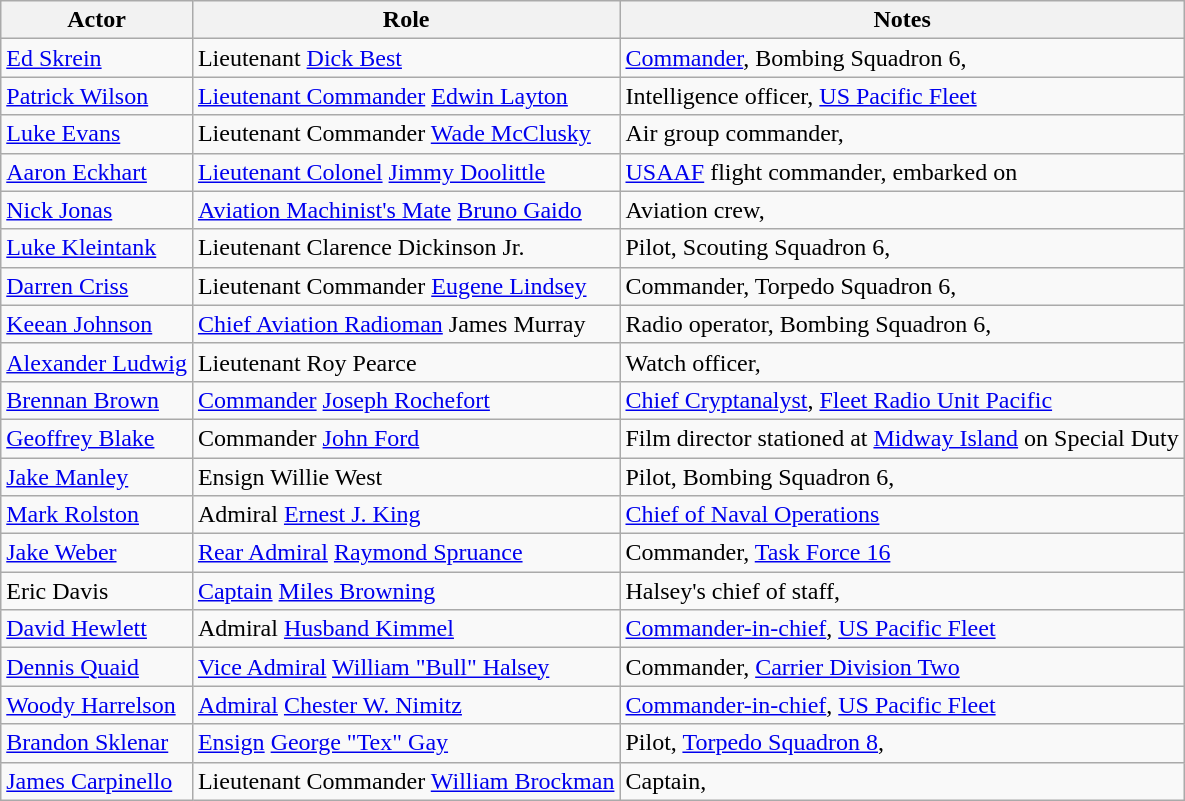<table class="wikitable">
<tr ">
<th>Actor</th>
<th>Role</th>
<th>Notes</th>
</tr>
<tr>
<td><a href='#'>Ed Skrein</a></td>
<td>Lieutenant <a href='#'>Dick Best</a></td>
<td><a href='#'>Commander</a>, Bombing Squadron 6, </td>
</tr>
<tr>
<td><a href='#'>Patrick Wilson</a></td>
<td><a href='#'>Lieutenant Commander</a> <a href='#'>Edwin Layton</a></td>
<td>Intelligence officer, <a href='#'>US Pacific Fleet</a></td>
</tr>
<tr>
<td><a href='#'>Luke Evans</a></td>
<td>Lieutenant Commander <a href='#'>Wade McClusky</a></td>
<td>Air group commander, </td>
</tr>
<tr>
<td><a href='#'>Aaron Eckhart</a></td>
<td><a href='#'>Lieutenant Colonel</a> <a href='#'>Jimmy Doolittle</a></td>
<td><a href='#'>USAAF</a> flight commander, embarked on </td>
</tr>
<tr>
<td><a href='#'>Nick Jonas</a></td>
<td><a href='#'>Aviation Machinist's Mate</a> <a href='#'>Bruno Gaido</a></td>
<td>Aviation crew, </td>
</tr>
<tr>
<td><a href='#'>Luke Kleintank</a></td>
<td>Lieutenant Clarence Dickinson Jr.</td>
<td>Pilot, Scouting Squadron 6, </td>
</tr>
<tr>
<td><a href='#'>Darren Criss</a></td>
<td>Lieutenant Commander <a href='#'>Eugene Lindsey</a></td>
<td>Commander, Torpedo Squadron 6, </td>
</tr>
<tr>
<td><a href='#'>Keean Johnson</a></td>
<td><a href='#'>Chief Aviation Radioman</a> James Murray</td>
<td>Radio operator, Bombing Squadron 6, </td>
</tr>
<tr>
<td><a href='#'>Alexander Ludwig</a></td>
<td>Lieutenant Roy Pearce</td>
<td>Watch officer, </td>
</tr>
<tr>
<td><a href='#'>Brennan Brown</a></td>
<td><a href='#'>Commander</a> <a href='#'>Joseph Rochefort</a></td>
<td><a href='#'>Chief Cryptanalyst</a>, <a href='#'>Fleet Radio Unit Pacific</a></td>
</tr>
<tr>
<td><a href='#'>Geoffrey Blake</a></td>
<td>Commander <a href='#'>John Ford</a></td>
<td>Film director stationed at <a href='#'>Midway Island</a> on Special Duty</td>
</tr>
<tr>
<td><a href='#'>Jake Manley</a></td>
<td>Ensign Willie West</td>
<td>Pilot, Bombing Squadron 6, </td>
</tr>
<tr>
<td><a href='#'>Mark Rolston</a></td>
<td>Admiral <a href='#'>Ernest J. King</a></td>
<td><a href='#'>Chief of Naval Operations</a></td>
</tr>
<tr>
<td><a href='#'>Jake Weber</a></td>
<td><a href='#'>Rear Admiral</a> <a href='#'>Raymond Spruance</a></td>
<td>Commander, <a href='#'>Task Force 16</a></td>
</tr>
<tr>
<td>Eric Davis</td>
<td><a href='#'>Captain</a> <a href='#'>Miles Browning</a></td>
<td>Halsey's chief of staff, </td>
</tr>
<tr>
<td><a href='#'>David Hewlett</a></td>
<td>Admiral <a href='#'>Husband Kimmel</a></td>
<td><a href='#'>Commander-in-chief</a>, <a href='#'>US Pacific Fleet</a></td>
</tr>
<tr>
<td><a href='#'>Dennis Quaid</a></td>
<td><a href='#'>Vice Admiral</a> <a href='#'>William "Bull" Halsey</a></td>
<td>Commander, <a href='#'>Carrier Division Two</a></td>
</tr>
<tr>
<td><a href='#'>Woody Harrelson</a></td>
<td><a href='#'>Admiral</a> <a href='#'>Chester W. Nimitz</a></td>
<td><a href='#'>Commander-in-chief</a>, <a href='#'>US Pacific Fleet</a><br></td>
</tr>
<tr>
<td><a href='#'>Brandon Sklenar</a></td>
<td><a href='#'>Ensign</a> <a href='#'>George "Tex" Gay</a></td>
<td>Pilot, <a href='#'>Torpedo Squadron 8</a>, </td>
</tr>
<tr>
<td><a href='#'>James Carpinello</a></td>
<td>Lieutenant Commander <a href='#'>William Brockman</a></td>
<td>Captain, </td>
</tr>
</table>
